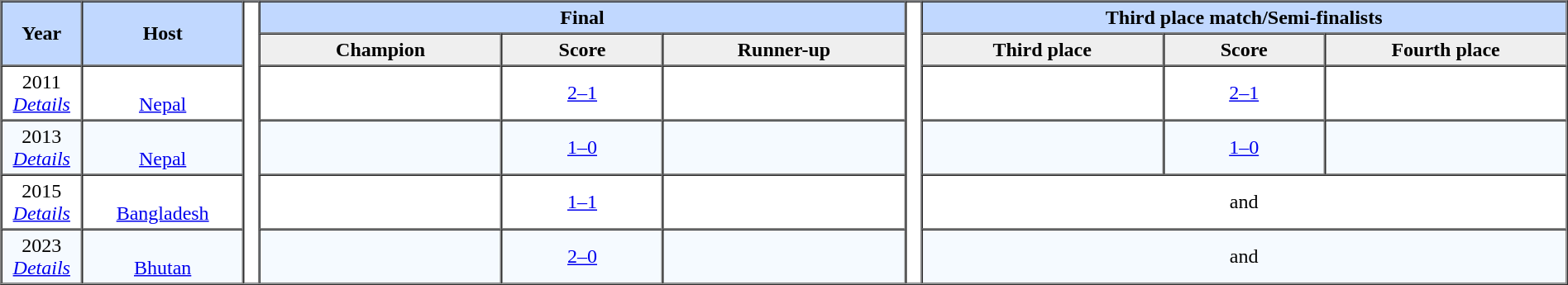<table border=1 font-size:90%;" cellpadding=3 cellspacing=0 width=100%>
<tr bgcolor=#C1D8FF>
<th rowspan=2 width=5%>Year</th>
<th rowspan=2 width=10%>Host</th>
<th rowspan="17" width="1%" bgcolor="ffffff"></th>
<th colspan=3>Final</th>
<th rowspan="17" width="1%" bgcolor="ffffff"></th>
<th colspan=3>Third place match/Semi-finalists</th>
</tr>
<tr bgcolor=#EFEFEF>
<th width=15%>Champion</th>
<th width=10%>Score</th>
<th width=15%>Runner-up</th>
<th width=15%>Third place</th>
<th width=10%>Score</th>
<th width=15%>Fourth place</th>
</tr>
<tr align=center>
<td>2011<br><em><a href='#'>Details</a></em></td>
<td> <br> <a href='#'>Nepal</a></td>
<td><strong></strong></td>
<td><a href='#'>2–1</a></td>
<td></td>
<td></td>
<td><a href='#'>2–1</a></td>
<td></td>
</tr>
<tr align=center bgcolor=#F5FAFF>
<td>2013<br><em><a href='#'>Details</a></em></td>
<td> <br> <a href='#'>Nepal</a></td>
<td><strong></strong></td>
<td><a href='#'>1–0</a></td>
<td></td>
<td></td>
<td><a href='#'>1–0</a></td>
<td></td>
</tr>
<tr align=center>
<td>2015<br><em><a href='#'>Details</a></em></td>
<td><br> <a href='#'>Bangladesh</a></td>
<td><strong></strong></td>
<td><a href='#'>1–1</a><br></td>
<td></td>
<td colspan="3"> and </td>
</tr>
<tr align=center bgcolor=#F5FAFF>
<td>2023<br><em><a href='#'>Details</a></em></td>
<td> <br> <a href='#'>Bhutan</a></td>
<td><strong></strong></td>
<td><a href='#'>2–0</a></td>
<td></td>
<td colspan="3"> and </td>
</tr>
</table>
